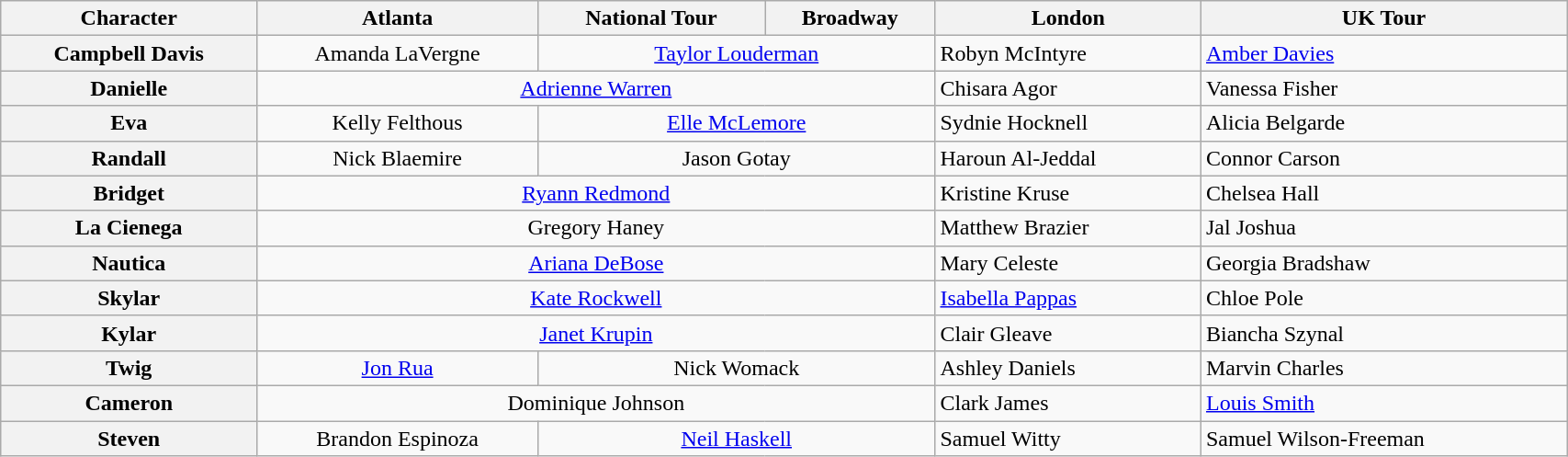<table class="wikitable" style="width:90%;">
<tr>
<th>Character</th>
<th>Atlanta<br></th>
<th>National Tour<br></th>
<th>Broadway<br></th>
<th>London<br></th>
<th>UK Tour<br></th>
</tr>
<tr>
<th>Campbell Davis</th>
<td align=center>Amanda LaVergne</td>
<td colspan='2' align=center><a href='#'>Taylor Louderman</a></td>
<td>Robyn McIntyre</td>
<td><a href='#'>Amber Davies</a></td>
</tr>
<tr>
<th>Danielle</th>
<td colspan='3' align=center><a href='#'>Adrienne Warren</a></td>
<td>Chisara Agor</td>
<td>Vanessa Fisher</td>
</tr>
<tr>
<th>Eva</th>
<td align=center>Kelly Felthous</td>
<td colspan='2' align=center><a href='#'>Elle McLemore</a></td>
<td>Sydnie Hocknell</td>
<td>Alicia Belgarde</td>
</tr>
<tr>
<th>Randall</th>
<td align=center>Nick Blaemire</td>
<td colspan='2' align=center>Jason Gotay</td>
<td>Haroun Al-Jeddal</td>
<td>Connor Carson</td>
</tr>
<tr>
<th>Bridget</th>
<td colspan='3' align=center><a href='#'>Ryann Redmond</a></td>
<td>Kristine Kruse</td>
<td>Chelsea Hall</td>
</tr>
<tr>
<th>La Cienega</th>
<td colspan='3' align=center>Gregory Haney</td>
<td>Matthew Brazier</td>
<td>Jal Joshua</td>
</tr>
<tr>
<th>Nautica</th>
<td colspan='3' align=center><a href='#'>Ariana DeBose</a></td>
<td>Mary Celeste</td>
<td>Georgia Bradshaw</td>
</tr>
<tr>
<th>Skylar</th>
<td colspan='3' align=center><a href='#'>Kate Rockwell</a></td>
<td><a href='#'>Isabella Pappas</a></td>
<td>Chloe Pole</td>
</tr>
<tr>
<th>Kylar</th>
<td colspan='3' align=center><a href='#'>Janet Krupin</a></td>
<td>Clair Gleave</td>
<td>Biancha Szynal</td>
</tr>
<tr>
<th>Twig</th>
<td align=center><a href='#'>Jon Rua</a></td>
<td colspan='2' align=center>Nick Womack</td>
<td>Ashley Daniels</td>
<td>Marvin Charles</td>
</tr>
<tr>
<th>Cameron</th>
<td colspan='3' align=center>Dominique Johnson</td>
<td>Clark James</td>
<td><a href='#'>Louis Smith</a></td>
</tr>
<tr>
<th>Steven</th>
<td align=center>Brandon Espinoza</td>
<td colspan='2' align=center><a href='#'>Neil Haskell</a></td>
<td>Samuel Witty</td>
<td>Samuel Wilson-Freeman</td>
</tr>
</table>
